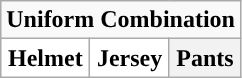<table class="wikitable">
<tr>
<td align="center" Colspan="3"><strong>Uniform Combination</strong></td>
</tr>
<tr align="center">
<th style="background:#FFFFFF;">Helmet</th>
<th style="background:#FFFFFF;">Jersey</th>
<th>Pants</th>
</tr>
</table>
